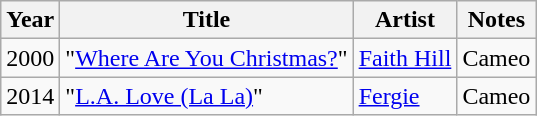<table class="wikitable">
<tr>
<th>Year</th>
<th>Title</th>
<th>Artist</th>
<th>Notes</th>
</tr>
<tr>
<td>2000</td>
<td>"<a href='#'>Where Are You Christmas?</a>"</td>
<td><a href='#'>Faith Hill</a></td>
<td>Cameo</td>
</tr>
<tr>
<td>2014</td>
<td>"<a href='#'>L.A. Love (La La)</a>"</td>
<td><a href='#'>Fergie</a></td>
<td>Cameo</td>
</tr>
</table>
